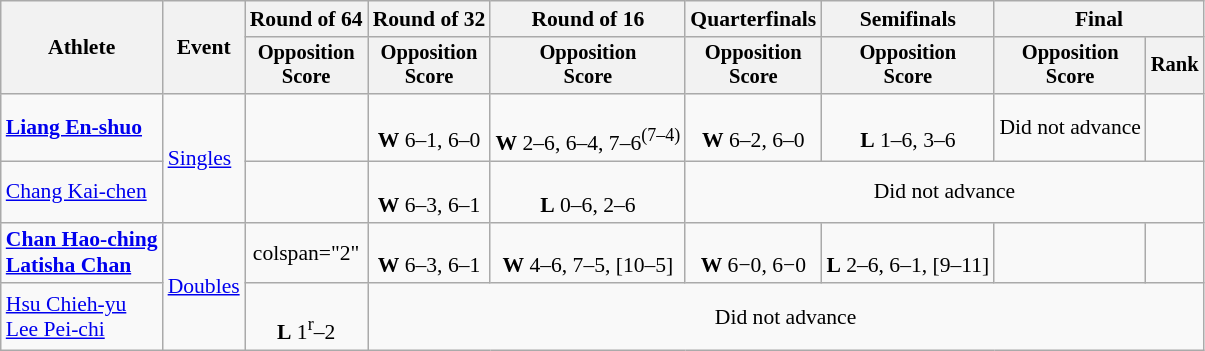<table class=wikitable style="font-size:90%">
<tr>
<th rowspan="2">Athlete</th>
<th rowspan="2">Event</th>
<th>Round of 64</th>
<th>Round of 32</th>
<th>Round of 16</th>
<th>Quarterfinals</th>
<th>Semifinals</th>
<th colspan=2>Final</th>
</tr>
<tr style="font-size:95%">
<th>Opposition<br>Score</th>
<th>Opposition<br>Score</th>
<th>Opposition<br>Score</th>
<th>Opposition<br>Score</th>
<th>Opposition<br>Score</th>
<th>Opposition<br>Score</th>
<th>Rank</th>
</tr>
<tr align=center>
<td align=left><strong><a href='#'>Liang En-shuo</a></strong></td>
<td align=left rowspan=2><a href='#'>Singles</a></td>
<td></td>
<td> <br><strong>W</strong> 6–1, 6–0</td>
<td><br><strong>W</strong> 2–6, 6–4, 7–6<sup>(7–4)</sup></td>
<td> <br><strong>W</strong> 6–2, 6–0</td>
<td> <br><strong>L</strong> 1–6, 3–6</td>
<td>Did not advance</td>
<td></td>
</tr>
<tr align=center>
<td align=left><a href='#'>Chang Kai-chen</a></td>
<td></td>
<td> <br><strong>W</strong> 6–3, 6–1</td>
<td> <br><strong>L</strong> 0–6, 2–6</td>
<td colspan="4">Did not advance</td>
</tr>
<tr align=center>
<td align=left><strong><a href='#'>Chan Hao-ching</a><br><a href='#'>Latisha Chan</a></strong></td>
<td align=left rowspan=2><a href='#'>Doubles</a></td>
<td>colspan="2" </td>
<td> <br><strong>W</strong> 6–3, 6–1</td>
<td> <br><strong>W</strong> 4–6, 7–5, [10–5]</td>
<td><br><strong>W</strong> 6−0, 6−0</td>
<td><br><strong>L</strong> 2–6, 6–1, [9–11]</td>
<td></td>
</tr>
<tr align=center>
<td align=left><a href='#'>Hsu Chieh-yu</a><br><a href='#'>Lee Pei-chi</a></td>
<td> <br><strong>L</strong> 1<sup>r</sup>–2</td>
<td colspan="6">Did not advance</td>
</tr>
</table>
